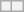<table class="wikitable">
<tr>
<th></th>
<th></th>
</tr>
</table>
